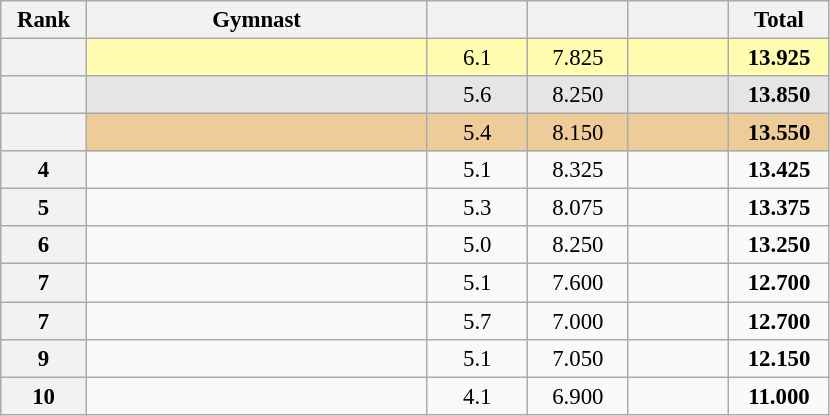<table class="wikitable sortable" style="text-align:center; font-size:95%">
<tr>
<th scope="col" style="width:50px;">Rank</th>
<th scope="col" style="width:220px;">Gymnast</th>
<th scope="col" style="width:60px;"></th>
<th scope="col" style="width:60px;"></th>
<th scope="col" style="width:60px;"></th>
<th scope="col" style="width:60px;">Total</th>
</tr>
<tr style="background:#fffcaf;">
<th scope=row style="text-align:center"></th>
<td style="text-align:left;"></td>
<td>6.1</td>
<td>7.825</td>
<td></td>
<td><strong>13.925</strong></td>
</tr>
<tr style="background:#e5e5e5;">
<th scope=row style="text-align:center"></th>
<td style="text-align:left;"></td>
<td>5.6</td>
<td>8.250</td>
<td></td>
<td><strong>13.850</strong></td>
</tr>
<tr style="background:#ec9;">
<th scope=row style="text-align:center"></th>
<td style="text-align:left;"></td>
<td>5.4</td>
<td>8.150</td>
<td></td>
<td><strong>13.550</strong></td>
</tr>
<tr>
<th scope=row style="text-align:center">4</th>
<td style="text-align:left;"></td>
<td>5.1</td>
<td>8.325</td>
<td></td>
<td><strong>13.425</strong></td>
</tr>
<tr>
<th scope=row style="text-align:center">5</th>
<td style="text-align:left;"></td>
<td>5.3</td>
<td>8.075</td>
<td></td>
<td><strong>13.375</strong></td>
</tr>
<tr>
<th scope=row style="text-align:center">6</th>
<td style="text-align:left;"></td>
<td>5.0</td>
<td>8.250</td>
<td></td>
<td><strong>13.250</strong></td>
</tr>
<tr>
<th scope=row style="text-align:center">7</th>
<td style="text-align:left;"></td>
<td>5.1</td>
<td>7.600</td>
<td></td>
<td><strong>12.700</strong></td>
</tr>
<tr>
<th scope=row style="text-align:center">7</th>
<td style="text-align:left;"></td>
<td>5.7</td>
<td>7.000</td>
<td></td>
<td><strong>12.700</strong></td>
</tr>
<tr>
<th scope=row style="text-align:center">9</th>
<td style="text-align:left;"></td>
<td>5.1</td>
<td>7.050</td>
<td></td>
<td><strong>12.150</strong></td>
</tr>
<tr>
<th scope=row style="text-align:center">10</th>
<td style="text-align:left;"></td>
<td>4.1</td>
<td>6.900</td>
<td></td>
<td><strong>11.000</strong></td>
</tr>
</table>
